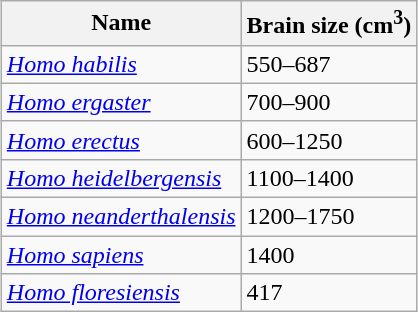<table class="wikitable" style="margin: 1em auto;">
<tr>
<th>Name</th>
<th>Brain size (cm<sup>3</sup>)</th>
</tr>
<tr>
<td><em><a href='#'>Homo habilis</a></em></td>
<td>550–687</td>
</tr>
<tr>
<td><em><a href='#'>Homo ergaster</a></em></td>
<td>700–900</td>
</tr>
<tr>
<td><em><a href='#'>Homo erectus</a></em></td>
<td>600–1250</td>
</tr>
<tr>
<td><em><a href='#'>Homo heidelbergensis</a></em></td>
<td>1100–1400</td>
</tr>
<tr>
<td><em><a href='#'>Homo neanderthalensis</a></em></td>
<td>1200–1750</td>
</tr>
<tr>
<td><em><a href='#'>Homo sapiens</a></em></td>
<td>1400</td>
</tr>
<tr>
<td><em><a href='#'>Homo floresiensis</a></em></td>
<td>417 </td>
</tr>
</table>
